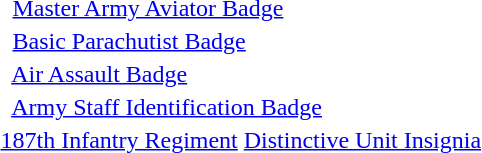<table>
<tr>
<td>  <a href='#'>Master Army Aviator Badge</a></td>
</tr>
<tr>
<td>  <a href='#'>Basic Parachutist Badge</a></td>
</tr>
<tr>
<td>  <a href='#'>Air Assault Badge</a></td>
</tr>
<tr>
<td>  <a href='#'>Army Staff Identification Badge</a></td>
</tr>
<tr>
<td> <a href='#'>187th Infantry Regiment</a> <a href='#'>Distinctive Unit Insignia</a></td>
</tr>
</table>
